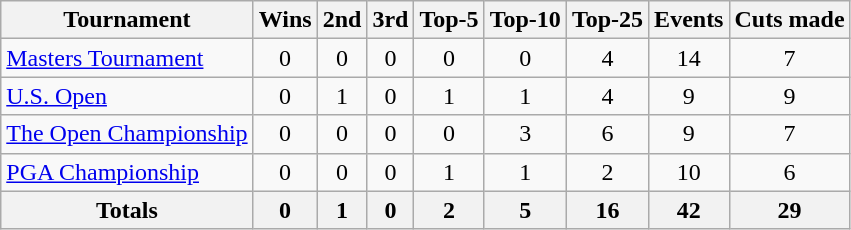<table class=wikitable style=text-align:center>
<tr>
<th>Tournament</th>
<th>Wins</th>
<th>2nd</th>
<th>3rd</th>
<th>Top-5</th>
<th>Top-10</th>
<th>Top-25</th>
<th>Events</th>
<th>Cuts made</th>
</tr>
<tr>
<td align=left><a href='#'>Masters Tournament</a></td>
<td>0</td>
<td>0</td>
<td>0</td>
<td>0</td>
<td>0</td>
<td>4</td>
<td>14</td>
<td>7</td>
</tr>
<tr>
<td align=left><a href='#'>U.S. Open</a></td>
<td>0</td>
<td>1</td>
<td>0</td>
<td>1</td>
<td>1</td>
<td>4</td>
<td>9</td>
<td>9</td>
</tr>
<tr>
<td align=left><a href='#'>The Open Championship</a></td>
<td>0</td>
<td>0</td>
<td>0</td>
<td>0</td>
<td>3</td>
<td>6</td>
<td>9</td>
<td>7</td>
</tr>
<tr>
<td align=left><a href='#'>PGA Championship</a></td>
<td>0</td>
<td>0</td>
<td>0</td>
<td>1</td>
<td>1</td>
<td>2</td>
<td>10</td>
<td>6</td>
</tr>
<tr>
<th>Totals</th>
<th>0</th>
<th>1</th>
<th>0</th>
<th>2</th>
<th>5</th>
<th>16</th>
<th>42</th>
<th>29</th>
</tr>
</table>
